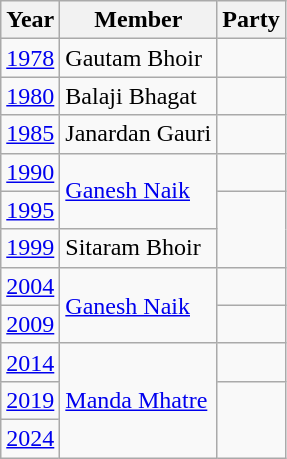<table class="wikitable">
<tr>
<th>Year</th>
<th>Member</th>
<th colspan="2">Party</th>
</tr>
<tr>
<td><a href='#'>1978</a></td>
<td>Gautam Bhoir</td>
<td></td>
</tr>
<tr>
<td><a href='#'>1980</a></td>
<td>Balaji Bhagat</td>
<td></td>
</tr>
<tr>
<td><a href='#'>1985</a></td>
<td>Janardan Gauri</td>
<td></td>
</tr>
<tr>
<td><a href='#'>1990</a></td>
<td rowspan="2"><a href='#'>Ganesh Naik</a></td>
<td></td>
</tr>
<tr>
<td><a href='#'>1995</a></td>
</tr>
<tr>
<td><a href='#'>1999</a></td>
<td>Sitaram Bhoir</td>
</tr>
<tr>
<td><a href='#'>2004</a></td>
<td rowspan="2"><a href='#'>Ganesh Naik</a></td>
<td></td>
</tr>
<tr>
<td><a href='#'>2009</a></td>
</tr>
<tr>
<td><a href='#'>2014</a></td>
<td rowspan="3"><a href='#'>Manda Mhatre</a></td>
<td></td>
</tr>
<tr>
<td><a href='#'>2019</a></td>
</tr>
<tr>
<td><a href='#'>2024</a></td>
</tr>
</table>
